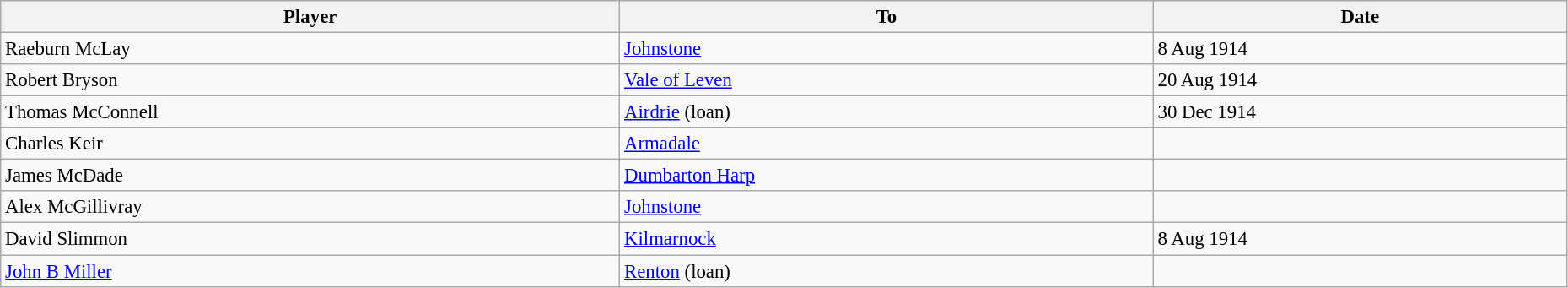<table class="wikitable" style="text-align:center; font-size:95%;width:98%; text-align:left">
<tr>
<th>Player</th>
<th>To</th>
<th>Date</th>
</tr>
<tr>
<td> Raeburn McLay</td>
<td> <a href='#'>Johnstone</a></td>
<td>8 Aug 1914</td>
</tr>
<tr>
<td> Robert Bryson</td>
<td> <a href='#'>Vale of Leven</a></td>
<td>20 Aug 1914</td>
</tr>
<tr>
<td> Thomas McConnell</td>
<td> <a href='#'>Airdrie</a> (loan)</td>
<td>30 Dec 1914</td>
</tr>
<tr>
<td> Charles Keir</td>
<td> <a href='#'>Armadale</a></td>
<td></td>
</tr>
<tr>
<td> James McDade</td>
<td> <a href='#'>Dumbarton Harp</a></td>
<td></td>
</tr>
<tr>
<td> Alex McGillivray</td>
<td> <a href='#'>Johnstone</a></td>
<td></td>
</tr>
<tr>
<td> David Slimmon</td>
<td> <a href='#'>Kilmarnock</a></td>
<td>8 Aug 1914</td>
</tr>
<tr>
<td> <a href='#'>John B Miller</a></td>
<td> <a href='#'>Renton</a> (loan)</td>
<td></td>
</tr>
</table>
